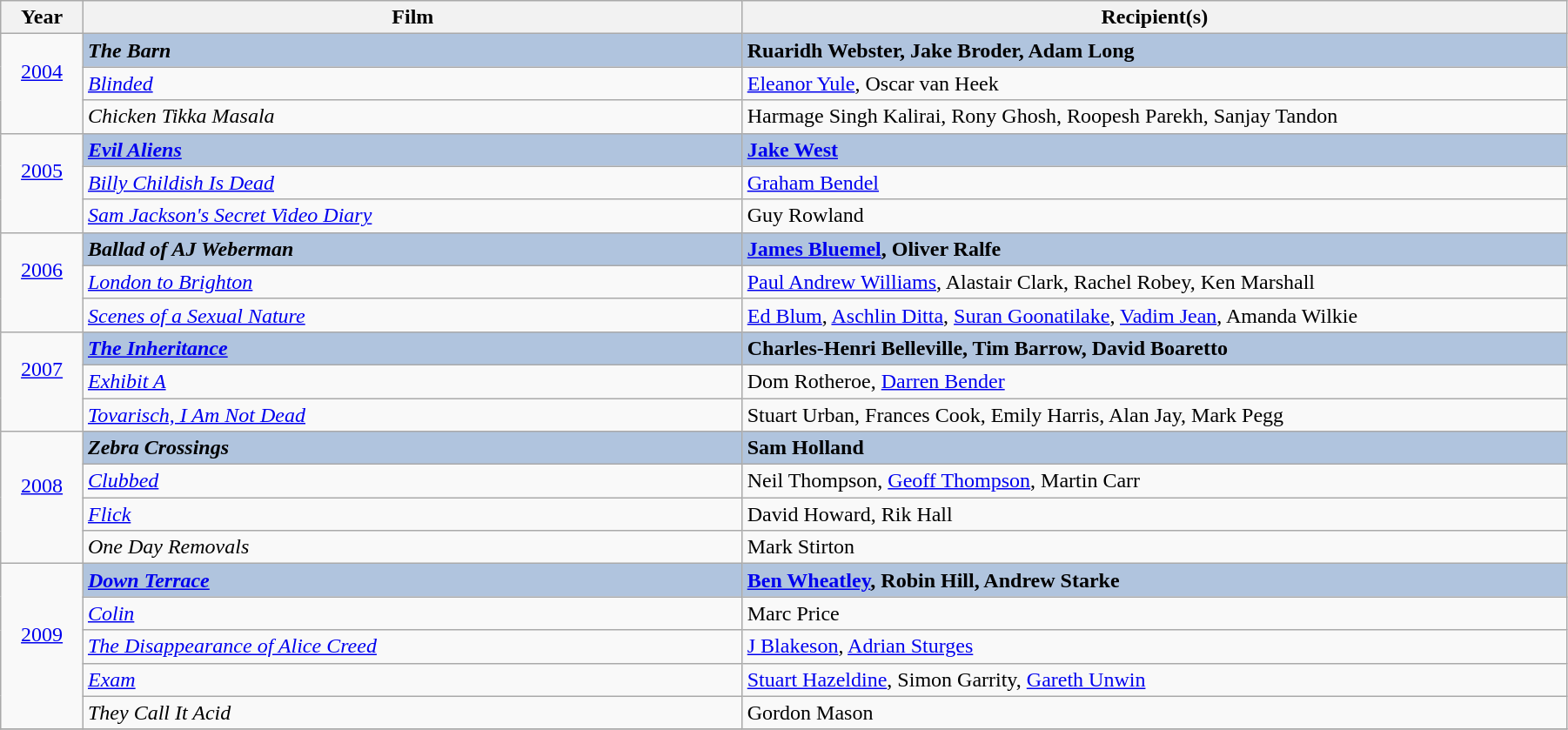<table class="wikitable" width="95%" cellpadding="5">
<tr>
<th width="5%">Year</th>
<th width="40%">Film</th>
<th width="50%">Recipient(s)</th>
</tr>
<tr>
<td rowspan="3" style="text-align:center;"><a href='#'>2004</a><br><br></td>
<td style="background:#B0C4DE"><strong><em>The Barn</em></strong></td>
<td style="background:#B0C4DE"><strong>Ruaridh Webster, Jake Broder, Adam Long</strong></td>
</tr>
<tr>
<td><em><a href='#'>Blinded</a></em></td>
<td><a href='#'>Eleanor Yule</a>, Oscar van Heek</td>
</tr>
<tr>
<td><em>Chicken Tikka Masala</em></td>
<td>Harmage Singh Kalirai, Rony Ghosh, Roopesh Parekh, Sanjay Tandon</td>
</tr>
<tr>
<td rowspan="3" style="text-align:center;"><a href='#'>2005</a><br><br></td>
<td style="background:#B0C4DE"><strong><em><a href='#'>Evil Aliens</a></em></strong></td>
<td style="background:#B0C4DE"><strong><a href='#'>Jake West</a></strong></td>
</tr>
<tr>
<td><em><a href='#'>Billy Childish Is Dead</a></em></td>
<td><a href='#'>Graham Bendel</a></td>
</tr>
<tr>
<td><em><a href='#'>Sam Jackson's Secret Video Diary</a></em></td>
<td>Guy Rowland</td>
</tr>
<tr>
<td rowspan="3" style="text-align:center;"><a href='#'>2006</a><br><br></td>
<td style="background:#B0C4DE"><strong><em>Ballad of AJ Weberman</em></strong></td>
<td style="background:#B0C4DE"><strong><a href='#'>James Bluemel</a>, Oliver Ralfe</strong></td>
</tr>
<tr>
<td><em><a href='#'>London to Brighton</a></em></td>
<td><a href='#'>Paul Andrew Williams</a>, Alastair Clark, Rachel Robey, Ken Marshall</td>
</tr>
<tr>
<td><em><a href='#'>Scenes of a Sexual Nature</a></em></td>
<td><a href='#'>Ed Blum</a>, <a href='#'>Aschlin Ditta</a>, <a href='#'>Suran Goonatilake</a>, <a href='#'>Vadim Jean</a>, Amanda Wilkie</td>
</tr>
<tr>
<td rowspan="3" style="text-align:center;"><a href='#'>2007</a><br><br></td>
<td style="background:#B0C4DE"><strong><em><a href='#'>The Inheritance</a></em></strong></td>
<td style="background:#B0C4DE"><strong>Charles-Henri Belleville, Tim Barrow, David Boaretto</strong></td>
</tr>
<tr>
<td><em><a href='#'>Exhibit A</a></em></td>
<td>Dom Rotheroe, <a href='#'>Darren Bender</a></td>
</tr>
<tr>
<td><em><a href='#'>Tovarisch, I Am Not Dead</a></em></td>
<td>Stuart Urban, Frances Cook, Emily Harris, Alan Jay, Mark Pegg</td>
</tr>
<tr>
<td rowspan="4" style="text-align:center;"><a href='#'>2008</a><br><br></td>
<td style="background:#B0C4DE"><strong><em>Zebra Crossings</em></strong></td>
<td style="background:#B0C4DE"><strong> Sam Holland</strong></td>
</tr>
<tr>
<td><em><a href='#'>Clubbed</a></em></td>
<td>Neil Thompson, <a href='#'>Geoff Thompson</a>, Martin Carr</td>
</tr>
<tr>
<td><em><a href='#'>Flick</a></em></td>
<td>David Howard, Rik Hall</td>
</tr>
<tr>
<td><em>One Day Removals</em></td>
<td>Mark Stirton</td>
</tr>
<tr>
<td rowspan="5" style="text-align:center;"><a href='#'>2009</a><br><br></td>
<td style="background:#B0C4DE"><strong><em><a href='#'>Down Terrace</a></em></strong></td>
<td style="background:#B0C4DE"><strong><a href='#'>Ben Wheatley</a>, Robin Hill, Andrew Starke</strong></td>
</tr>
<tr>
<td><em><a href='#'>Colin</a></em></td>
<td>Marc Price</td>
</tr>
<tr>
<td><em><a href='#'>The Disappearance of Alice Creed</a></em></td>
<td><a href='#'>J Blakeson</a>, <a href='#'>Adrian Sturges</a></td>
</tr>
<tr>
<td><em><a href='#'>Exam</a></em></td>
<td><a href='#'>Stuart Hazeldine</a>, Simon Garrity, <a href='#'>Gareth Unwin</a></td>
</tr>
<tr>
<td><em>They Call It Acid</em></td>
<td>Gordon Mason</td>
</tr>
<tr>
</tr>
</table>
